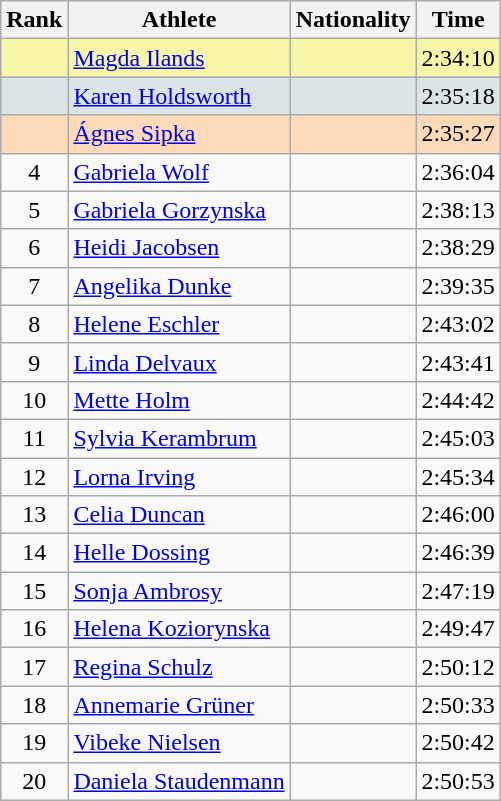<table class="wikitable sortable">
<tr>
<th>Rank</th>
<th>Athlete</th>
<th>Nationality</th>
<th>Time</th>
</tr>
<tr bgcolor=#F7F6A8>
<td align=center></td>
<td><a href='#'>Magda Ilands</a></td>
<td></td>
<td>2:34:10</td>
</tr>
<tr bgcolor=#DCE5E5>
<td align=center></td>
<td><a href='#'>Karen Holdsworth</a></td>
<td></td>
<td>2:35:18</td>
</tr>
<tr bgcolor=#FFDAB9>
<td align=center></td>
<td><a href='#'>Ágnes Sipka</a></td>
<td></td>
<td>2:35:27</td>
</tr>
<tr>
<td align=center>4</td>
<td><a href='#'>Gabriela Wolf</a></td>
<td></td>
<td>2:36:04</td>
</tr>
<tr>
<td align=center>5</td>
<td><a href='#'>Gabriela Gorzynska</a></td>
<td></td>
<td>2:38:13</td>
</tr>
<tr>
<td align=center>6</td>
<td><a href='#'>Heidi Jacobsen</a></td>
<td></td>
<td>2:38:29</td>
</tr>
<tr>
<td align=center>7</td>
<td><a href='#'>Angelika Dunke</a></td>
<td></td>
<td>2:39:35</td>
</tr>
<tr>
<td align=center>8</td>
<td><a href='#'>Helene Eschler</a></td>
<td></td>
<td>2:43:02</td>
</tr>
<tr>
<td align=center>9</td>
<td><a href='#'>Linda Delvaux</a></td>
<td></td>
<td>2:43:41</td>
</tr>
<tr>
<td align=center>10</td>
<td><a href='#'>Mette Holm</a></td>
<td></td>
<td>2:44:42</td>
</tr>
<tr>
<td align=center>11</td>
<td><a href='#'>Sylvia Kerambrum</a></td>
<td></td>
<td>2:45:03</td>
</tr>
<tr>
<td align=center>12</td>
<td><a href='#'>Lorna Irving</a></td>
<td></td>
<td>2:45:34</td>
</tr>
<tr>
<td align=center>13</td>
<td><a href='#'>Celia Duncan</a></td>
<td></td>
<td>2:46:00</td>
</tr>
<tr>
<td align=center>14</td>
<td><a href='#'>Helle Dossing</a></td>
<td></td>
<td>2:46:39</td>
</tr>
<tr>
<td align=center>15</td>
<td><a href='#'>Sonja Ambrosy</a></td>
<td></td>
<td>2:47:19</td>
</tr>
<tr>
<td align=center>16</td>
<td><a href='#'>Helena Koziorynska</a></td>
<td></td>
<td>2:49:47</td>
</tr>
<tr>
<td align=center>17</td>
<td><a href='#'>Regina Schulz</a></td>
<td></td>
<td>2:50:12</td>
</tr>
<tr>
<td align=center>18</td>
<td><a href='#'>Annemarie Grüner</a></td>
<td></td>
<td>2:50:33</td>
</tr>
<tr>
<td align=center>19</td>
<td><a href='#'>Vibeke Nielsen</a></td>
<td></td>
<td>2:50:42</td>
</tr>
<tr>
<td align=center>20</td>
<td><a href='#'>Daniela Staudenmann</a></td>
<td></td>
<td>2:50:53</td>
</tr>
</table>
